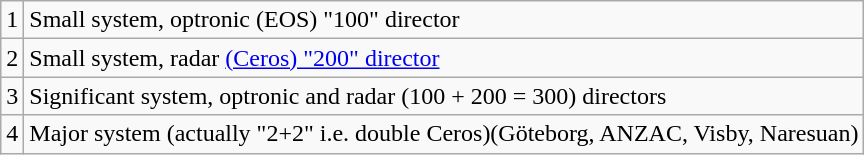<table class="wikitable">
<tr>
<td>1</td>
<td>Small system, optronic (EOS) "100" director</td>
</tr>
<tr>
<td>2</td>
<td>Small system, radar <a href='#'>(Ceros) "200" director</a></td>
</tr>
<tr>
<td>3</td>
<td>Significant system, optronic and radar (100 + 200 = 300) directors</td>
</tr>
<tr>
<td>4</td>
<td>Major system (actually "2+2" i.e. double Ceros)(Göteborg, ANZAC, Visby, Naresuan)</td>
</tr>
</table>
